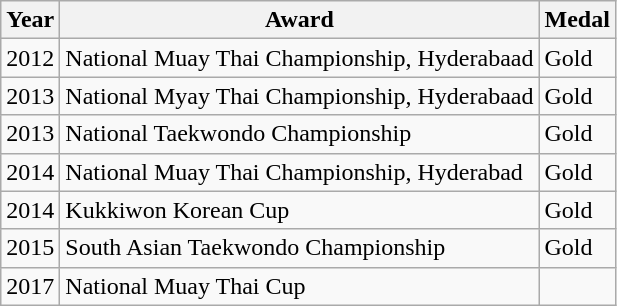<table class="wikitable">
<tr>
<th>Year</th>
<th>Award</th>
<th>Medal</th>
</tr>
<tr>
<td>2012</td>
<td>National Muay Thai Championship, Hyderabaad</td>
<td>Gold</td>
</tr>
<tr>
<td>2013</td>
<td>National Myay Thai Championship, Hyderabaad</td>
<td>Gold</td>
</tr>
<tr>
<td>2013</td>
<td>National Taekwondo Championship</td>
<td>Gold</td>
</tr>
<tr>
<td>2014</td>
<td>National Muay Thai Championship, Hyderabad</td>
<td>Gold</td>
</tr>
<tr>
<td>2014</td>
<td>Kukkiwon Korean Cup</td>
<td>Gold</td>
</tr>
<tr>
<td>2015</td>
<td>South Asian Taekwondo Championship</td>
<td>Gold</td>
</tr>
<tr>
<td>2017</td>
<td>National Muay Thai Cup</td>
<td></td>
</tr>
</table>
